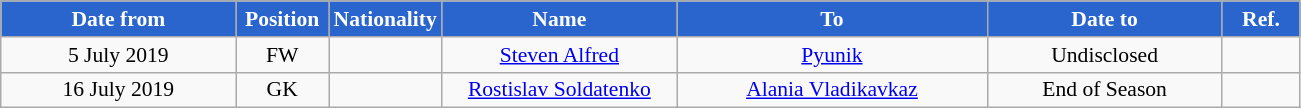<table class="wikitable" style="text-align:center; font-size:90%; ">
<tr>
<th style="background:#2965cc; color:white; width:150px;">Date from</th>
<th style="background:#2965cc; color:white; width:55px;">Position</th>
<th style="background:#2965cc; color:white; width:55px;">Nationality</th>
<th style="background:#2965cc; color:white; width:150px;">Name</th>
<th style="background:#2965cc; color:white; width:200px;">To</th>
<th style="background:#2965cc; color:white; width:150px;">Date to</th>
<th style="background:#2965cc; color:white; width:45px;">Ref.</th>
</tr>
<tr>
<td>5 July 2019</td>
<td>FW</td>
<td></td>
<td><a href='#'>Steven Alfred</a></td>
<td><a href='#'>Pyunik</a></td>
<td>Undisclosed</td>
<td></td>
</tr>
<tr>
<td>16 July 2019</td>
<td>GK</td>
<td></td>
<td><a href='#'>Rostislav Soldatenko</a></td>
<td><a href='#'>Alania Vladikavkaz</a></td>
<td>End of Season</td>
<td></td>
</tr>
</table>
